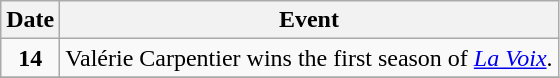<table class="wikitable">
<tr>
<th>Date</th>
<th>Event</th>
</tr>
<tr>
<td style="text-align:center;"><strong>14</strong></td>
<td>Valérie Carpentier wins the first season of <em><a href='#'>La Voix</a></em>.</td>
</tr>
<tr>
</tr>
</table>
